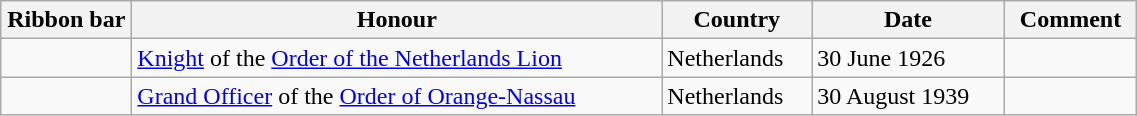<table class="wikitable" style="width:60%;">
<tr>
<th style="width:80px;">Ribbon bar</th>
<th>Honour</th>
<th>Country</th>
<th>Date</th>
<th>Comment</th>
</tr>
<tr>
<td></td>
<td><a href='#'>Knight</a> of the <a href='#'>Order of the Netherlands Lion</a></td>
<td>Netherlands</td>
<td>30 June 1926</td>
<td></td>
</tr>
<tr>
<td></td>
<td><a href='#'>Grand Officer</a> of the <a href='#'>Order of Orange-Nassau</a></td>
<td>Netherlands</td>
<td>30 August 1939</td>
<td></td>
</tr>
</table>
